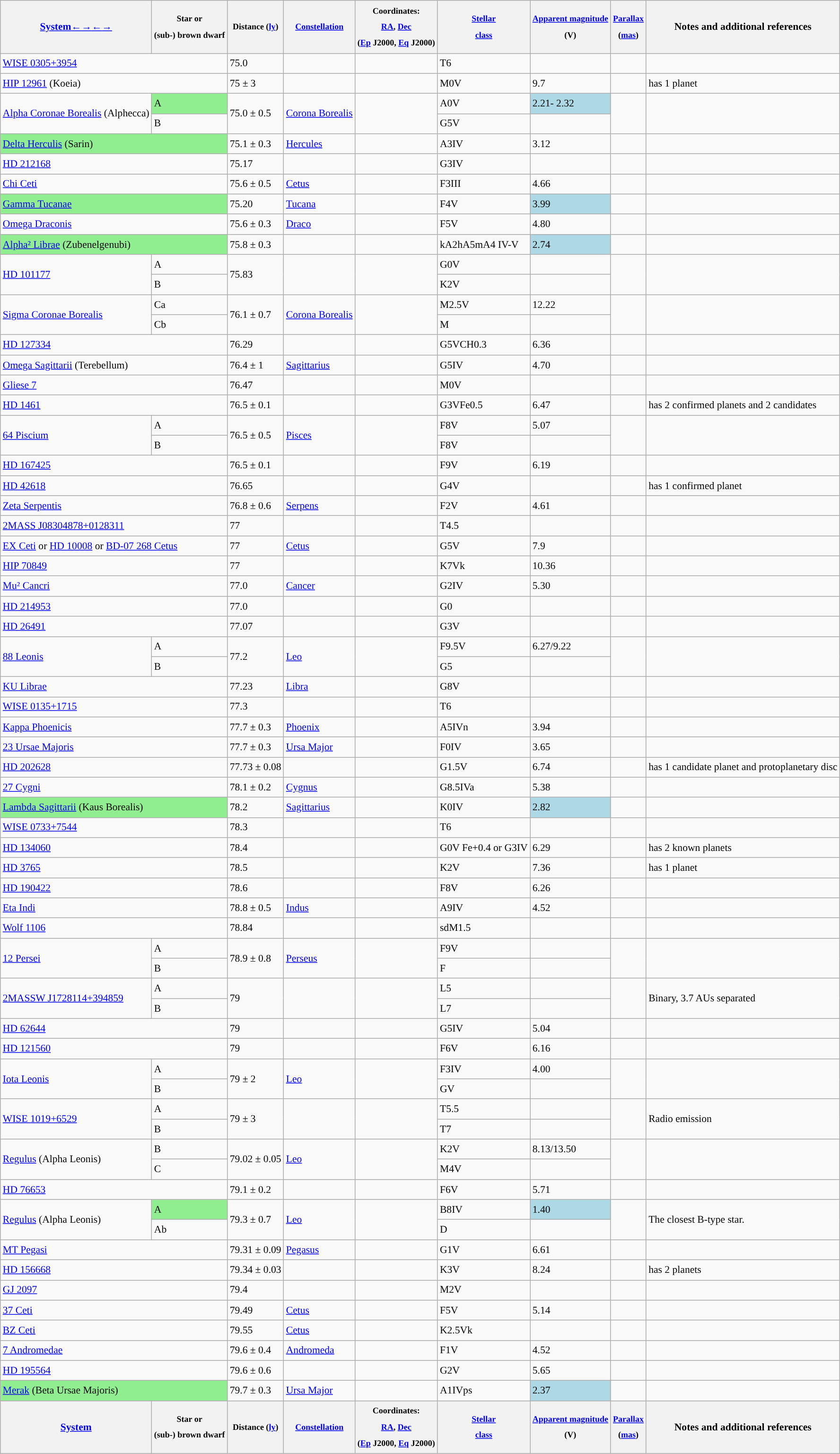<table class="wikitable sortable" style="font-size:90%; line-height:1.5em; position:relative">
<tr>
<th scope="col"><a href='#'>System</a><span><a href='#'>←</a></span><span><a href='#'>→</a></span><span><a href='#'>←</a></span><span><a href='#'>→</a></span></th>
<th><small>Star or<br>(sub-) brown dwarf</small></th>
<th scope="col"><small>Distance (<a href='#'>ly</a>)</small></th>
<th><small><a href='#'>Constellation</a></small></th>
<th><small>Coordinates:<br><a href='#'>RA</a>, <a href='#'>Dec</a><br>(<a href='#'>Ep</a> J2000, <a href='#'>Eq</a> J2000)</small></th>
<th scope="col"><small><a href='#'>Stellar<br>class</a></small></th>
<th scope="col"><small><a href='#'>Apparent magnitude</a><br>(V)</small></th>
<th scope="col"><small><a href='#'>Parallax</a><br>(<a href='#'>mas</a>)</small></th>
<th scope="col">Notes and additional references</th>
</tr>
<tr>
<td colspan = '2'><a href='#'>WISE 0305+3954</a></td>
<td>75.0</td>
<td></td>
<td></td>
<td style="background: ">T6</td>
<td></td>
<td></td>
<td></td>
</tr>
<tr>
<td colspan = '2'><a href='#'>HIP 12961</a> (Koeia)</td>
<td>75 ± 3</td>
<td></td>
<td></td>
<td style="background: ">M0V</td>
<td>9.7</td>
<td></td>
<td> has 1 planet</td>
</tr>
<tr>
<td rowspan='2'><a href='#'>Alpha Coronae Borealis</a> (Alphecca)</td>
<td style="background-color: lightgreen">A</td>
<td rowspan='2'>75.0 ± 0.5</td>
<td rowspan='2'><a href='#'>Corona Borealis</a></td>
<td rowspan='2'></td>
<td style="background: ">A0V</td>
<td style="background-color: lightblue">2.21- 2.32</td>
<td rowspan='2'></td>
<td rowspan='2'></td>
</tr>
<tr>
<td>B</td>
<td style="background: ">G5V</td>
<td></td>
</tr>
<tr>
<td colspan = '2' style="background-color: lightgreen"><a href='#'>Delta Herculis</a> (Sarin)</td>
<td>75.1 ± 0.3</td>
<td><a href='#'>Hercules</a></td>
<td></td>
<td style="background: ">A3IV</td>
<td>3.12</td>
<td></td>
<td></td>
</tr>
<tr>
<td colspan = '2'><a href='#'>HD 212168</a></td>
<td>75.17</td>
<td></td>
<td></td>
<td style="background: ">G3IV</td>
<td></td>
<td></td>
<td></td>
</tr>
<tr>
<td colspan = '2'><a href='#'>Chi Ceti</a></td>
<td>75.6 ± 0.5</td>
<td><a href='#'>Cetus</a></td>
<td></td>
<td style="background: ">F3III</td>
<td>4.66</td>
<td></td>
<td></td>
</tr>
<tr>
<td colspan = '2' style="background-color: lightgreen"><a href='#'>Gamma Tucanae</a></td>
<td>75.20</td>
<td><a href='#'>Tucana</a></td>
<td></td>
<td style="background: ">F4V</td>
<td style="background-color: lightblue">3.99</td>
<td></td>
<td></td>
</tr>
<tr>
<td colspan = '2'><a href='#'>Omega Draconis</a></td>
<td>75.6 ± 0.3</td>
<td><a href='#'>Draco</a></td>
<td></td>
<td style="background: ">F5V</td>
<td>4.80</td>
<td></td>
<td></td>
</tr>
<tr>
<td colspan = '2' style="background-color: lightgreen"><a href='#'>Alpha² Librae</a> (Zubenelgenubi)</td>
<td>75.8 ± 0.3</td>
<td></td>
<td></td>
<td style="background: ">kA2hA5mA4 IV-V</td>
<td style="background-color: lightblue">2.74</td>
<td></td>
<td></td>
</tr>
<tr>
<td rowspan='2'><a href='#'>HD 101177</a></td>
<td>A</td>
<td rowspan='2'>75.83</td>
<td rowspan='2'></td>
<td rowspan='2'></td>
<td style="background: ">G0V</td>
<td></td>
<td rowspan='2'></td>
<td rowspan='2'></td>
</tr>
<tr>
<td>B</td>
<td style="background: ">K2V</td>
<td></td>
</tr>
<tr>
<td rowspan='2'><a href='#'>Sigma Coronae Borealis</a></td>
<td>Ca</td>
<td rowspan='2'>76.1 ± 0.7</td>
<td rowspan='2'><a href='#'>Corona Borealis</a></td>
<td rowspan='2'></td>
<td style="background: ">M2.5V</td>
<td>12.22</td>
<td rowspan='2'></td>
<td rowspan='2'></td>
</tr>
<tr>
<td>Cb</td>
<td style="background: ">M</td>
<td></td>
</tr>
<tr>
<td colspan = '2'><a href='#'>HD 127334</a></td>
<td>76.29</td>
<td></td>
<td></td>
<td style="background: ">G5VCH0.3</td>
<td>6.36</td>
<td></td>
<td></td>
</tr>
<tr>
<td colspan = '2'><a href='#'>Omega Sagittarii</a> (Terebellum)</td>
<td>76.4 ± 1</td>
<td><a href='#'>Sagittarius</a></td>
<td></td>
<td style="background: ">G5IV</td>
<td>4.70</td>
<td></td>
<td></td>
</tr>
<tr>
<td colspan = '2'><a href='#'>Gliese 7</a></td>
<td>76.47</td>
<td></td>
<td></td>
<td style="background: ">M0V</td>
<td></td>
<td></td>
<td></td>
</tr>
<tr>
<td colspan = '2'><a href='#'>HD 1461</a></td>
<td>76.5 ± 0.1</td>
<td></td>
<td></td>
<td style="background: ">G3VFe0.5</td>
<td>6.47</td>
<td></td>
<td>has 2 confirmed planets and 2 candidates</td>
</tr>
<tr>
<td rowspan='2'><a href='#'>64 Piscium</a></td>
<td>A</td>
<td rowspan='2'>76.5 ± 0.5</td>
<td rowspan='2'><a href='#'>Pisces</a></td>
<td rowspan='2'></td>
<td style="background: ">F8V</td>
<td>5.07</td>
<td rowspan='2'></td>
<td rowspan='2'></td>
</tr>
<tr>
<td>B</td>
<td style="background: ">F8V</td>
<td></td>
</tr>
<tr>
<td colspan = '2'><a href='#'>HD 167425</a></td>
<td>76.5 ± 0.1</td>
<td></td>
<td></td>
<td style="background: ">F9V</td>
<td>6.19</td>
<td></td>
<td></td>
</tr>
<tr>
<td colspan = '2'><a href='#'>HD 42618</a></td>
<td>76.65</td>
<td></td>
<td></td>
<td style="background: ">G4V</td>
<td></td>
<td></td>
<td>has 1 confirmed planet</td>
</tr>
<tr>
<td colspan = '2'><a href='#'>Zeta Serpentis</a></td>
<td>76.8 ± 0.6</td>
<td><a href='#'>Serpens</a></td>
<td></td>
<td style="background: ">F2V</td>
<td>4.61</td>
<td></td>
<td></td>
</tr>
<tr>
<td colspan = '2'><a href='#'>2MASS J08304878+0128311</a></td>
<td>77</td>
<td></td>
<td></td>
<td style="background: ">T4.5</td>
<td></td>
<td></td>
<td></td>
</tr>
<tr>
<td colspan = '2'><a href='#'>EX Ceti</a> or <a href='#'>HD 10008</a> or <a href='#'>BD-07 268 Cetus</a></td>
<td>77</td>
<td><a href='#'>Cetus</a></td>
<td></td>
<td style="background: ">G5V</td>
<td>7.9</td>
<td></td>
<td></td>
</tr>
<tr>
<td colspan = '2'><a href='#'>HIP 70849</a></td>
<td>77</td>
<td></td>
<td></td>
<td style="background: ">K7Vk</td>
<td>10.36</td>
<td></td>
<td></td>
</tr>
<tr>
<td colspan = '2'><a href='#'>Mu² Cancri</a></td>
<td>77.0</td>
<td><a href='#'>Cancer</a></td>
<td></td>
<td style="background: ">G2IV</td>
<td>5.30</td>
<td></td>
<td></td>
</tr>
<tr>
<td colspan = '2'><a href='#'>HD 214953</a></td>
<td>77.0</td>
<td></td>
<td></td>
<td style="background: ">G0</td>
<td></td>
<td></td>
<td></td>
</tr>
<tr>
<td colspan = '2'><a href='#'>HD 26491</a></td>
<td>77.07</td>
<td></td>
<td></td>
<td style="background: ">G3V</td>
<td></td>
<td></td>
<td></td>
</tr>
<tr>
<td rowspan='2'><a href='#'>88 Leonis</a></td>
<td>A</td>
<td rowspan='2'>77.2</td>
<td rowspan='2'><a href='#'>Leo</a></td>
<td rowspan='2'></td>
<td style="background: ">F9.5V</td>
<td>6.27/9.22</td>
<td rowspan='2'></td>
<td rowspan='2'></td>
</tr>
<tr>
<td>B</td>
<td style="background: ">G5</td>
<td></td>
</tr>
<tr>
<td colspan = '2'><a href='#'>KU Librae</a></td>
<td>77.23</td>
<td><a href='#'>Libra</a></td>
<td></td>
<td style="background: ">G8V</td>
<td></td>
<td></td>
<td></td>
</tr>
<tr>
<td colspan = '2'><a href='#'>WISE 0135+1715</a></td>
<td>77.3</td>
<td></td>
<td></td>
<td style="background: ">T6</td>
<td></td>
<td></td>
<td></td>
</tr>
<tr>
<td colspan = '2'><a href='#'>Kappa Phoenicis</a></td>
<td>77.7 ± 0.3</td>
<td><a href='#'>Phoenix</a></td>
<td></td>
<td style="background: ">A5IVn</td>
<td>3.94</td>
<td></td>
<td></td>
</tr>
<tr>
<td colspan = '2'><a href='#'>23 Ursae Majoris</a></td>
<td>77.7 ± 0.3</td>
<td><a href='#'>Ursa Major</a></td>
<td></td>
<td style="background: ">F0IV</td>
<td>3.65</td>
<td></td>
<td></td>
</tr>
<tr>
<td colspan = '2'><a href='#'>HD 202628</a></td>
<td>77.73 ± 0.08</td>
<td></td>
<td></td>
<td style="background: ">G1.5V</td>
<td>6.74</td>
<td></td>
<td>has 1  candidate planet and protoplanetary disc</td>
</tr>
<tr>
<td colspan = '2'><a href='#'>27 Cygni</a></td>
<td>78.1 ± 0.2</td>
<td><a href='#'>Cygnus</a></td>
<td></td>
<td style="background: ">G8.5IVa</td>
<td>5.38</td>
<td></td>
<td></td>
</tr>
<tr>
<td colspan = '2' style="background-color: lightgreen"><a href='#'>Lambda Sagittarii</a> (Kaus Borealis)</td>
<td>78.2</td>
<td><a href='#'>Sagittarius</a></td>
<td></td>
<td style="background: ">K0IV</td>
<td style="background-color: lightblue">2.82</td>
<td></td>
<td></td>
</tr>
<tr>
<td colspan = '2'><a href='#'>WISE 0733+7544</a></td>
<td>78.3</td>
<td></td>
<td></td>
<td style="background: ">T6</td>
<td></td>
<td></td>
<td></td>
</tr>
<tr>
<td colspan = '2'><a href='#'>HD 134060</a></td>
<td>78.4</td>
<td></td>
<td></td>
<td style="background: ">G0V Fe+0.4 or G3IV</td>
<td>6.29</td>
<td></td>
<td> has 2 known planets</td>
</tr>
<tr>
<td colspan = '2'><a href='#'>HD 3765</a></td>
<td>78.5</td>
<td></td>
<td></td>
<td style="background: ">K2V</td>
<td>7.36</td>
<td></td>
<td>has 1  planet</td>
</tr>
<tr>
<td colspan = '2'><a href='#'>HD 190422</a></td>
<td>78.6</td>
<td></td>
<td></td>
<td style="background: ">F8V</td>
<td>6.26</td>
<td></td>
<td></td>
</tr>
<tr>
<td colspan = '2'><a href='#'>Eta Indi</a></td>
<td>78.8 ± 0.5</td>
<td><a href='#'>Indus</a></td>
<td></td>
<td style="background: ">A9IV</td>
<td>4.52</td>
<td></td>
<td></td>
</tr>
<tr>
<td colspan = '2'><a href='#'>Wolf 1106</a></td>
<td>78.84</td>
<td></td>
<td></td>
<td style="background: ">sdM1.5</td>
<td></td>
<td></td>
<td></td>
</tr>
<tr>
<td rowspan='2'><a href='#'>12 Persei</a></td>
<td>A</td>
<td rowspan='2'>78.9 ± 0.8</td>
<td rowspan='2'><a href='#'>Perseus</a></td>
<td rowspan='2'></td>
<td style="background: ">F9V</td>
<td></td>
<td rowspan='2'></td>
<td rowspan='2'></td>
</tr>
<tr>
<td>B</td>
<td style="background: ">F</td>
<td></td>
</tr>
<tr>
<td rowspan='2'><a href='#'>2MASSW J1728114+394859</a></td>
<td>A</td>
<td rowspan='2'>79</td>
<td rowspan='2'></td>
<td rowspan='2'></td>
<td style="background: ">L5</td>
<td></td>
<td rowspan='2'></td>
<td rowspan='2'>Binary, 3.7 AUs separated</td>
</tr>
<tr>
<td>B</td>
<td style="background: ">L7</td>
<td></td>
</tr>
<tr>
<td colspan = '2'><a href='#'>HD 62644</a></td>
<td>79</td>
<td></td>
<td></td>
<td style="background: ">G5IV</td>
<td>5.04</td>
<td></td>
<td></td>
</tr>
<tr>
<td colspan = '2'><a href='#'>HD 121560</a></td>
<td>79</td>
<td></td>
<td></td>
<td style="background: ">F6V</td>
<td>6.16</td>
<td></td>
<td></td>
</tr>
<tr>
<td rowspan='2'><a href='#'>Iota Leonis</a></td>
<td>A</td>
<td rowspan='2'>79 ± 2</td>
<td rowspan='2'><a href='#'>Leo</a></td>
<td rowspan='2'></td>
<td style="background: ">F3IV</td>
<td>4.00</td>
<td rowspan='2'></td>
<td rowspan='2'></td>
</tr>
<tr>
<td>B</td>
<td style="background: ">GV</td>
<td></td>
</tr>
<tr>
<td rowspan='2'><a href='#'>WISE 1019+6529</a></td>
<td>A</td>
<td rowspan='2'>79 ± 3</td>
<td rowspan='2'></td>
<td rowspan='2'></td>
<td style="background: ">T5.5</td>
<td></td>
<td rowspan='2'></td>
<td rowspan='2'>Radio emission</td>
</tr>
<tr>
<td>B</td>
<td style="background: ">T7</td>
<td></td>
</tr>
<tr>
<td rowspan='2'><a href='#'>Regulus</a> (Alpha Leonis)</td>
<td>B</td>
<td rowspan='2'>79.02 ± 0.05</td>
<td rowspan='2'><a href='#'>Leo</a></td>
<td rowspan='2'></td>
<td style="background: ">K2V</td>
<td>8.13/13.50</td>
<td rowspan='2'></td>
<td rowspan='2'></td>
</tr>
<tr>
<td>C</td>
<td style="background: ">M4V</td>
<td></td>
</tr>
<tr>
<td colspan = '2'><a href='#'>HD 76653</a></td>
<td>79.1 ± 0.2</td>
<td></td>
<td></td>
<td style="background: ">F6V</td>
<td>5.71</td>
<td></td>
<td></td>
</tr>
<tr>
<td rowspan='2'><a href='#'>Regulus</a> (Alpha Leonis)</td>
<td style="background-color: lightgreen">A</td>
<td rowspan='2'>79.3 ± 0.7</td>
<td rowspan='2'><a href='#'>Leo</a></td>
<td rowspan='2'></td>
<td style="background: ">B8IV</td>
<td style="background-color: lightblue">1.40</td>
<td rowspan='2'></td>
<td rowspan='2'> The closest B-type star.</td>
</tr>
<tr>
<td>Ab</td>
<td style="background: ">D</td>
<td></td>
</tr>
<tr>
<td colspan = '2'><a href='#'>MT Pegasi</a></td>
<td>79.31 ± 0.09</td>
<td><a href='#'>Pegasus</a></td>
<td></td>
<td style="background: ">G1V</td>
<td>6.61</td>
<td></td>
<td></td>
</tr>
<tr>
<td colspan = '2'><a href='#'>HD 156668</a></td>
<td>79.34 ± 0.03</td>
<td></td>
<td></td>
<td style="background: ">K3V</td>
<td>8.24</td>
<td></td>
<td>has 2 planets</td>
</tr>
<tr>
<td colspan = '2'><a href='#'>GJ 2097</a></td>
<td>79.4</td>
<td></td>
<td></td>
<td style="background: ">M2V</td>
<td></td>
<td></td>
<td></td>
</tr>
<tr>
<td colspan = '2'><a href='#'>37 Ceti</a></td>
<td>79.49</td>
<td><a href='#'>Cetus</a></td>
<td></td>
<td style="background: ">F5V</td>
<td>5.14</td>
<td></td>
<td></td>
</tr>
<tr>
<td colspan = '2'><a href='#'>BZ Ceti</a></td>
<td>79.55</td>
<td><a href='#'>Cetus</a></td>
<td></td>
<td style="background: ">K2.5Vk</td>
<td></td>
<td></td>
<td></td>
</tr>
<tr>
<td colspan = '2'><a href='#'>7 Andromedae</a></td>
<td>79.6 ± 0.4</td>
<td><a href='#'>Andromeda</a></td>
<td></td>
<td style="background: ">F1V</td>
<td>4.52</td>
<td></td>
<td></td>
</tr>
<tr>
<td colspan = '2'><a href='#'>HD 195564</a></td>
<td>79.6 ± 0.6</td>
<td></td>
<td></td>
<td style="background: ">G2V</td>
<td>5.65</td>
<td></td>
<td></td>
</tr>
<tr>
<td colspan = '2' style="background-color: lightgreen"><a href='#'>Merak</a> (Beta Ursae Majoris)</td>
<td>79.7 ± 0.3</td>
<td><a href='#'>Ursa Major</a></td>
<td></td>
<td style="background: ">A1IVps</td>
<td style="background-color: lightblue">2.37</td>
<td></td>
<td></td>
</tr>
<tr>
<th scope="col"><a href='#'>System</a></th>
<th><small>Star or<br>(sub-) brown dwarf</small></th>
<th scope="col"><small>Distance (<a href='#'>ly</a>)</small></th>
<th><small><a href='#'>Constellation</a></small></th>
<th><small>Coordinates:<br><a href='#'>RA</a>, <a href='#'>Dec</a><br>(<a href='#'>Ep</a> J2000, <a href='#'>Eq</a> J2000)</small></th>
<th scope="col"><small><a href='#'>Stellar<br>class</a></small></th>
<th scope="col"><small><a href='#'>Apparent magnitude</a><br>(V)</small></th>
<th scope="col"><small><a href='#'>Parallax</a><br>(<a href='#'>mas</a>)</small></th>
<th scope="col">Notes and additional references</th>
</tr>
</table>
